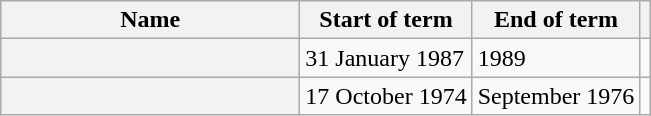<table class="wikitable sortable">
<tr>
<th scope="col" style=width:12em>Name</th>
<th scope="col">Start of term</th>
<th scope="col">End of term</th>
<th scope="col" class="unsortable"></th>
</tr>
<tr>
<th scope="row"></th>
<td>31 January 1987</td>
<td>1989</td>
<td></td>
</tr>
<tr>
<th scope="row"></th>
<td>17 October 1974</td>
<td>September 1976</td>
<td></td>
</tr>
</table>
